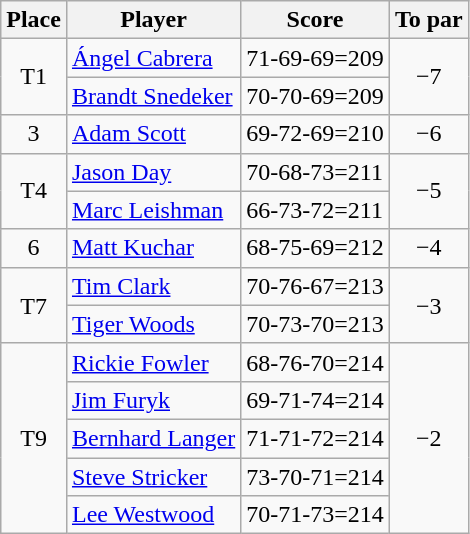<table class="wikitable">
<tr>
<th>Place</th>
<th>Player</th>
<th>Score</th>
<th>To par</th>
</tr>
<tr>
<td rowspan="2" style="text-align:center;">T1</td>
<td> <a href='#'>Ángel Cabrera</a></td>
<td>71-69-69=209</td>
<td rowspan="2" style="text-align:center;">−7</td>
</tr>
<tr>
<td> <a href='#'>Brandt Snedeker</a></td>
<td>70-70-69=209</td>
</tr>
<tr>
<td style="text-align:center;">3</td>
<td> <a href='#'>Adam Scott</a></td>
<td>69-72-69=210</td>
<td style="text-align:center;">−6</td>
</tr>
<tr>
<td rowspan="2" style="text-align:center;">T4</td>
<td> <a href='#'>Jason Day</a></td>
<td>70-68-73=211</td>
<td rowspan="2" style="text-align:center;">−5</td>
</tr>
<tr>
<td> <a href='#'>Marc Leishman</a></td>
<td>66-73-72=211</td>
</tr>
<tr>
<td style="text-align:center;">6</td>
<td> <a href='#'>Matt Kuchar</a></td>
<td>68-75-69=212</td>
<td style="text-align:center;">−4</td>
</tr>
<tr>
<td rowspan="2" style="text-align:center;">T7</td>
<td> <a href='#'>Tim Clark</a></td>
<td>70-76-67=213</td>
<td rowspan="2" style="text-align:center;">−3</td>
</tr>
<tr>
<td> <a href='#'>Tiger Woods</a></td>
<td>70-73-70=213</td>
</tr>
<tr>
<td rowspan="5" style="text-align:center;">T9</td>
<td> <a href='#'>Rickie Fowler</a></td>
<td>68-76-70=214</td>
<td rowspan="5" style="text-align:center;">−2</td>
</tr>
<tr>
<td> <a href='#'>Jim Furyk</a></td>
<td>69-71-74=214</td>
</tr>
<tr>
<td> <a href='#'>Bernhard Langer</a></td>
<td>71-71-72=214</td>
</tr>
<tr>
<td> <a href='#'>Steve Stricker</a></td>
<td>73-70-71=214</td>
</tr>
<tr>
<td> <a href='#'>Lee Westwood</a></td>
<td>70-71-73=214</td>
</tr>
</table>
